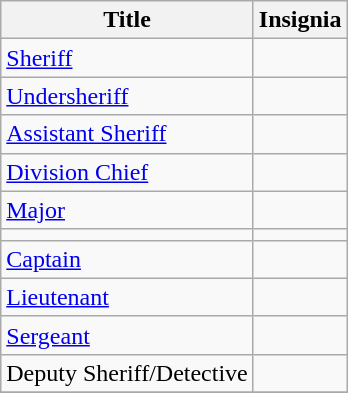<table class="wikitable">
<tr>
<th>Title</th>
<th>Insignia</th>
</tr>
<tr>
<td><a href='#'>Sheriff</a></td>
<td></td>
</tr>
<tr>
<td><a href='#'>Undersheriff</a></td>
<td></td>
</tr>
<tr>
<td><a href='#'>Assistant Sheriff</a></td>
<td></td>
</tr>
<tr>
<td><a href='#'>Division Chief</a></td>
<td></td>
</tr>
<tr>
<td><a href='#'>Major</a></td>
<td></td>
</tr>
<tr>
<td></td>
</tr>
<tr>
<td><a href='#'>Captain</a></td>
<td></td>
</tr>
<tr>
<td><a href='#'>Lieutenant</a></td>
<td></td>
</tr>
<tr>
<td><a href='#'>Sergeant</a></td>
<td></td>
</tr>
<tr>
<td>Deputy Sheriff/Detective</td>
<td></td>
</tr>
<tr>
</tr>
</table>
